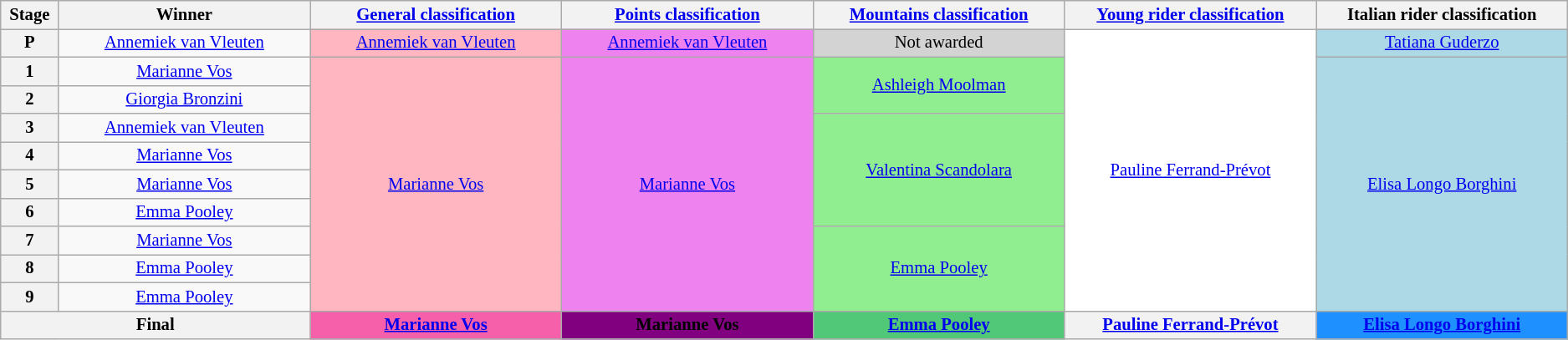<table class="wikitable" style="text-align: center; font-size:86%;">
<tr style="background-color: #efefef;">
<th width="1%">Stage</th>
<th width="10%">Winner</th>
<th width="10%"><a href='#'>General classification</a><br></th>
<th width="10%"><a href='#'>Points classification</a><br></th>
<th width="10%"><a href='#'>Mountains classification</a><br></th>
<th width="10%"><a href='#'>Young rider classification</a><br></th>
<th width="10%">Italian rider classification<br></th>
</tr>
<tr>
<th>P</th>
<td><a href='#'>Annemiek van Vleuten</a></td>
<td style="background:lightpink;"><a href='#'>Annemiek van Vleuten</a></td>
<td style="background:violet;"><a href='#'>Annemiek van Vleuten</a></td>
<td style="background:lightgrey;">Not awarded</td>
<td style="background:white;" rowspan=10><a href='#'>Pauline Ferrand-Prévot</a></td>
<td style="background:lightblue;"><a href='#'>Tatiana Guderzo</a></td>
</tr>
<tr>
<th>1</th>
<td><a href='#'>Marianne Vos</a></td>
<td style="background:lightpink;" rowspan=9><a href='#'>Marianne Vos</a></td>
<td style="background:violet;" rowspan=9><a href='#'>Marianne Vos</a></td>
<td style="background:lightgreen;" rowspan=2><a href='#'>Ashleigh Moolman</a></td>
<td style="background:lightblue;" rowspan=9><a href='#'>Elisa Longo Borghini</a></td>
</tr>
<tr>
<th>2</th>
<td><a href='#'>Giorgia Bronzini</a></td>
</tr>
<tr>
<th>3</th>
<td><a href='#'>Annemiek van Vleuten</a></td>
<td style="background:lightgreen;" rowspan=4><a href='#'>Valentina Scandolara</a></td>
</tr>
<tr>
<th>4</th>
<td><a href='#'>Marianne Vos</a></td>
</tr>
<tr>
<th>5</th>
<td><a href='#'>Marianne Vos</a></td>
</tr>
<tr>
<th>6</th>
<td><a href='#'>Emma Pooley</a></td>
</tr>
<tr>
<th>7</th>
<td><a href='#'>Marianne Vos</a></td>
<td style="background:lightgreen;" rowspan=3><a href='#'>Emma Pooley</a></td>
</tr>
<tr>
<th>8</th>
<td><a href='#'>Emma Pooley</a></td>
</tr>
<tr>
<th>9</th>
<td><a href='#'>Emma Pooley</a></td>
</tr>
<tr>
<th colspan=2><strong>Final</strong></th>
<th style="background:#F660AB;"><a href='#'>Marianne Vos</a></th>
<th style="background:purple;">Marianne Vos</th>
<th style="background:#50C878;"><a href='#'>Emma Pooley</a></th>
<th style="background:offwhite;"><a href='#'>Pauline Ferrand-Prévot</a></th>
<th style="background:dodgerblue;"><a href='#'>Elisa Longo Borghini</a></th>
</tr>
</table>
